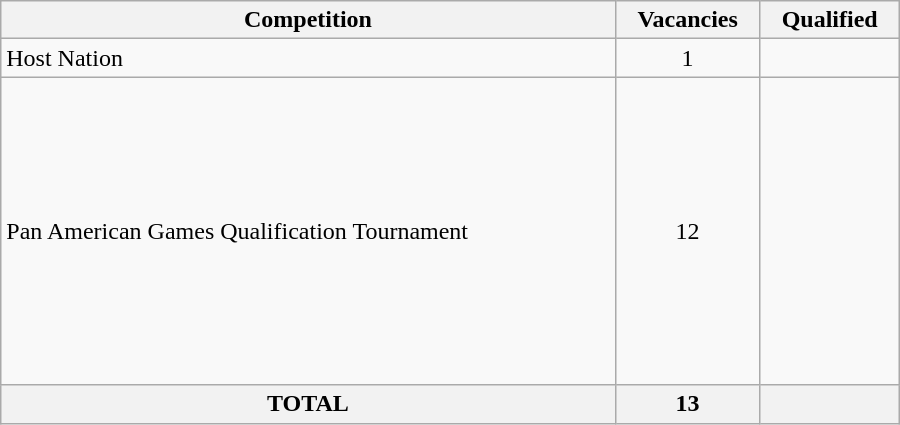<table class = "wikitable" width=600>
<tr>
<th>Competition</th>
<th>Vacancies</th>
<th>Qualified</th>
</tr>
<tr>
<td>Host Nation</td>
<td align="center">1</td>
<td></td>
</tr>
<tr>
<td>Pan American Games Qualification Tournament</td>
<td align="center">12</td>
<td><br><br><br><br><br><br><br><br><br><br><br></td>
</tr>
<tr>
<th>TOTAL</th>
<th>13</th>
<th></th>
</tr>
</table>
